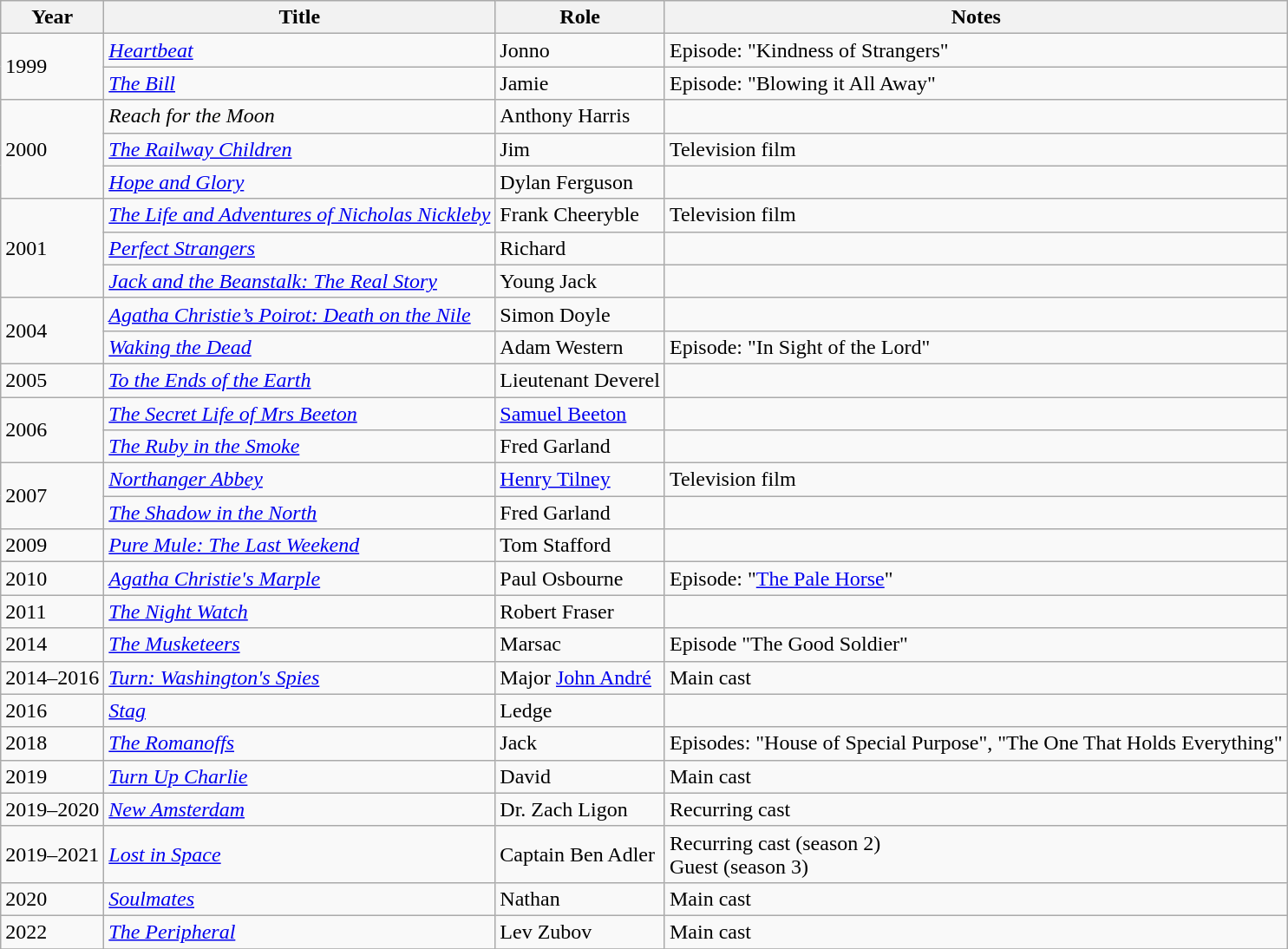<table class="wikitable sortable">
<tr>
<th>Year</th>
<th>Title</th>
<th>Role</th>
<th class="unsortable">Notes</th>
</tr>
<tr>
<td rowspan="2">1999</td>
<td><em><a href='#'>Heartbeat</a></em></td>
<td>Jonno</td>
<td>Episode: "Kindness of Strangers"</td>
</tr>
<tr>
<td><em><a href='#'>The Bill</a></em></td>
<td>Jamie</td>
<td>Episode: "Blowing it All Away"</td>
</tr>
<tr>
<td rowspan="3">2000</td>
<td><em>Reach for the Moon</em></td>
<td>Anthony Harris</td>
<td></td>
</tr>
<tr>
<td><em><a href='#'>The Railway Children</a></em></td>
<td>Jim</td>
<td>Television film</td>
</tr>
<tr>
<td><em><a href='#'>Hope and Glory</a></em></td>
<td>Dylan Ferguson</td>
<td></td>
</tr>
<tr>
<td rowspan="3">2001</td>
<td><em><a href='#'>The Life and Adventures of Nicholas Nickleby</a></em></td>
<td>Frank Cheeryble</td>
<td>Television film</td>
</tr>
<tr>
<td><em><a href='#'>Perfect Strangers</a></em></td>
<td>Richard</td>
<td></td>
</tr>
<tr>
<td><em><a href='#'>Jack and the Beanstalk: The Real Story</a></em></td>
<td>Young Jack</td>
<td></td>
</tr>
<tr>
<td rowspan="2">2004</td>
<td><em><a href='#'>Agatha Christie’s Poirot: Death on the Nile</a></em></td>
<td>Simon Doyle</td>
<td></td>
</tr>
<tr>
<td><em><a href='#'>Waking the Dead</a></em></td>
<td>Adam Western</td>
<td>Episode: "In Sight of the Lord"</td>
</tr>
<tr>
<td>2005</td>
<td><em><a href='#'>To the Ends of the Earth</a></em></td>
<td>Lieutenant Deverel</td>
<td></td>
</tr>
<tr>
<td rowspan="2">2006</td>
<td><em><a href='#'>The Secret Life of Mrs Beeton</a></em></td>
<td><a href='#'>Samuel Beeton</a></td>
<td></td>
</tr>
<tr>
<td><em><a href='#'>The Ruby in the Smoke</a></em></td>
<td>Fred Garland</td>
<td></td>
</tr>
<tr>
<td rowspan="2">2007</td>
<td><em><a href='#'>Northanger Abbey</a></em></td>
<td><a href='#'>Henry Tilney</a></td>
<td>Television film</td>
</tr>
<tr>
<td><em><a href='#'>The Shadow in the North</a></em></td>
<td>Fred Garland</td>
<td></td>
</tr>
<tr>
<td>2009</td>
<td><em><a href='#'>Pure Mule: The Last Weekend</a></em></td>
<td>Tom Stafford</td>
<td></td>
</tr>
<tr>
<td>2010</td>
<td><em><a href='#'>Agatha Christie's Marple</a></em></td>
<td>Paul Osbourne</td>
<td>Episode: "<a href='#'>The Pale Horse</a>"</td>
</tr>
<tr>
<td>2011</td>
<td><em><a href='#'>The Night Watch</a></em></td>
<td>Robert Fraser</td>
<td></td>
</tr>
<tr>
<td>2014</td>
<td><em><a href='#'>The Musketeers</a></em></td>
<td>Marsac</td>
<td>Episode "The Good Soldier"</td>
</tr>
<tr>
<td>2014–2016</td>
<td><em><a href='#'>Turn: Washington's Spies</a></em></td>
<td>Major <a href='#'>John André</a></td>
<td>Main cast</td>
</tr>
<tr>
<td>2016</td>
<td><em><a href='#'>Stag</a></em></td>
<td>Ledge</td>
<td></td>
</tr>
<tr>
<td>2018</td>
<td><em><a href='#'>The Romanoffs</a></em></td>
<td>Jack</td>
<td>Episodes: "House of Special Purpose", "The One That Holds Everything"</td>
</tr>
<tr>
<td>2019</td>
<td><em><a href='#'>Turn Up Charlie</a></em></td>
<td>David</td>
<td>Main cast</td>
</tr>
<tr>
<td>2019–2020</td>
<td><em><a href='#'>New Amsterdam</a></em></td>
<td>Dr. Zach Ligon</td>
<td>Recurring cast</td>
</tr>
<tr>
<td>2019–2021</td>
<td><em><a href='#'>Lost in Space</a></em></td>
<td>Captain Ben Adler</td>
<td>Recurring cast (season 2)<br>Guest (season 3)</td>
</tr>
<tr>
<td>2020</td>
<td><em><a href='#'>Soulmates</a></em></td>
<td>Nathan</td>
<td>Main cast</td>
</tr>
<tr>
<td>2022</td>
<td><em><a href='#'>The Peripheral</a></em></td>
<td>Lev Zubov</td>
<td>Main cast</td>
</tr>
<tr>
</tr>
</table>
